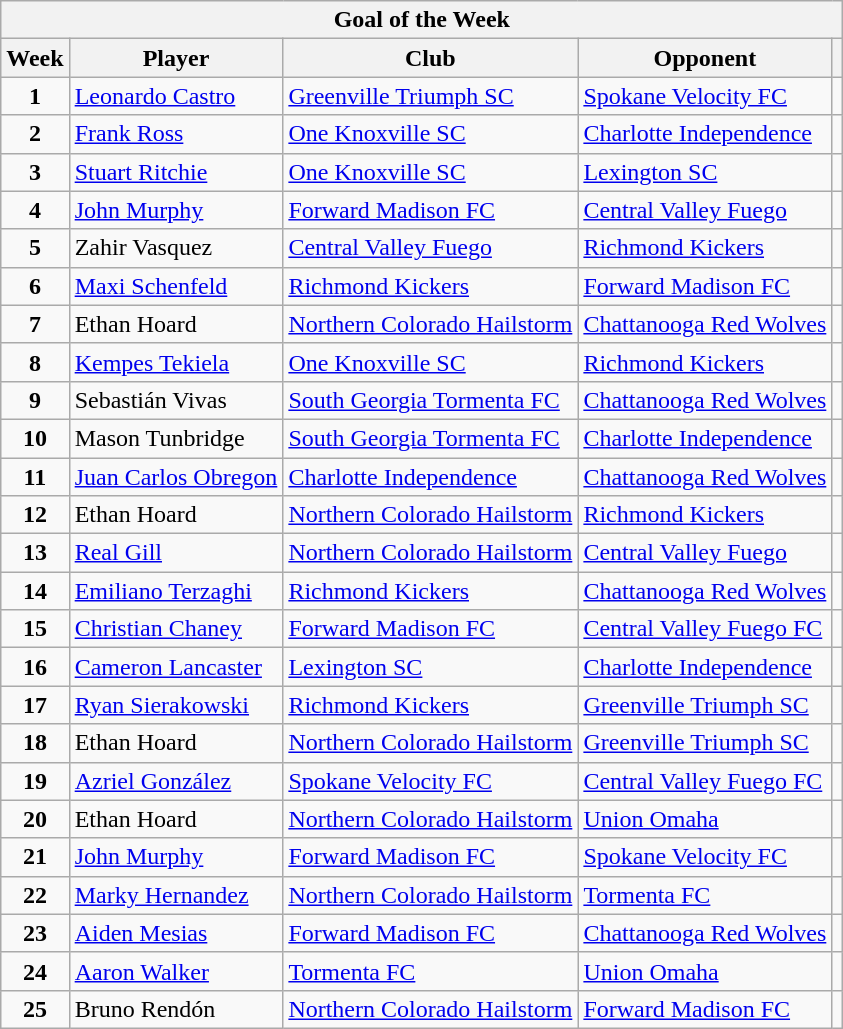<table class="wikitable collapsible collapsed">
<tr>
<th colspan="5">Goal of the Week</th>
</tr>
<tr>
<th>Week</th>
<th>Player</th>
<th>Club</th>
<th>Opponent</th>
<th></th>
</tr>
<tr>
<td style="text-align: center;"><strong>1</strong></td>
<td> <a href='#'>Leonardo Castro</a></td>
<td><a href='#'>Greenville Triumph SC</a></td>
<td><a href='#'>Spokane Velocity FC</a></td>
<td style="text-align:center"></td>
</tr>
<tr>
<td style="text-align: center;"><strong>2</strong></td>
<td> <a href='#'>Frank Ross</a></td>
<td><a href='#'>One Knoxville SC</a></td>
<td><a href='#'>Charlotte Independence</a></td>
<td style="text-align:center"></td>
</tr>
<tr>
<td style="text-align: center;"><strong>3</strong></td>
<td> <a href='#'>Stuart Ritchie</a></td>
<td><a href='#'>One Knoxville SC</a></td>
<td><a href='#'>Lexington SC</a></td>
<td style="text-align:center"></td>
</tr>
<tr>
<td style="text-align: center;"><strong>4</strong></td>
<td> <a href='#'>John Murphy</a></td>
<td><a href='#'>Forward Madison FC</a></td>
<td><a href='#'>Central Valley Fuego</a></td>
<td style="text-align:center"></td>
</tr>
<tr>
<td style="text-align: center;"><strong>5</strong></td>
<td> Zahir Vasquez</td>
<td><a href='#'>Central Valley Fuego</a></td>
<td><a href='#'>Richmond Kickers</a></td>
<td style="text-align:center"></td>
</tr>
<tr>
<td style="text-align: center;"><strong>6</strong></td>
<td> <a href='#'>Maxi Schenfeld</a></td>
<td><a href='#'>Richmond Kickers</a></td>
<td><a href='#'>Forward Madison FC</a></td>
<td style="text-align:center"></td>
</tr>
<tr>
<td style="text-align: center;"><strong>7</strong></td>
<td> Ethan Hoard</td>
<td><a href='#'>Northern Colorado Hailstorm</a></td>
<td><a href='#'>Chattanooga Red Wolves</a></td>
<td style="text-align:center"></td>
</tr>
<tr>
<td style="text-align: center;"><strong>8</strong></td>
<td> <a href='#'>Kempes Tekiela</a></td>
<td><a href='#'>One Knoxville SC</a></td>
<td><a href='#'>Richmond Kickers</a></td>
<td style="text-align:center"></td>
</tr>
<tr>
<td style="text-align: center;"><strong>9</strong></td>
<td> Sebastián Vivas</td>
<td><a href='#'>South Georgia Tormenta FC</a></td>
<td><a href='#'>Chattanooga Red Wolves</a></td>
<td style="text-align:center"></td>
</tr>
<tr>
<td style="text-align: center;"><strong>10</strong></td>
<td> Mason Tunbridge</td>
<td><a href='#'>South Georgia Tormenta FC</a></td>
<td><a href='#'>Charlotte Independence</a></td>
<td style="text-align:center"></td>
</tr>
<tr>
<td style="text-align: center;"><strong>11</strong></td>
<td> <a href='#'>Juan Carlos Obregon</a></td>
<td><a href='#'>Charlotte Independence</a></td>
<td><a href='#'>Chattanooga Red Wolves</a></td>
<td style="text-align:center"></td>
</tr>
<tr>
<td style="text-align: center;"><strong>12</strong></td>
<td> Ethan Hoard</td>
<td><a href='#'>Northern Colorado Hailstorm</a></td>
<td><a href='#'>Richmond Kickers</a></td>
<td style="text-align:center"></td>
</tr>
<tr>
<td style="text-align: center;"><strong>13</strong></td>
<td> <a href='#'>Real Gill</a></td>
<td><a href='#'>Northern Colorado Hailstorm</a></td>
<td><a href='#'>Central Valley Fuego</a></td>
<td style="text-align:center"></td>
</tr>
<tr>
<td style="text-align: center;"><strong>14</strong></td>
<td> <a href='#'>Emiliano Terzaghi</a></td>
<td><a href='#'>Richmond Kickers</a></td>
<td><a href='#'>Chattanooga Red Wolves</a></td>
<td style="text-align:center"></td>
</tr>
<tr>
<td style="text-align: center;"><strong>15</strong></td>
<td> <a href='#'>Christian Chaney</a></td>
<td><a href='#'>Forward Madison FC</a></td>
<td><a href='#'>Central Valley Fuego FC</a></td>
<td style="text-align:center"></td>
</tr>
<tr>
<td style="text-align: center;"><strong>16</strong></td>
<td> <a href='#'>Cameron Lancaster</a></td>
<td><a href='#'>Lexington SC</a></td>
<td><a href='#'>Charlotte Independence</a></td>
<td style="text-align:center"></td>
</tr>
<tr>
<td style="text-align: center;"><strong>17</strong></td>
<td> <a href='#'>Ryan Sierakowski</a></td>
<td><a href='#'>Richmond Kickers</a></td>
<td><a href='#'>Greenville Triumph SC</a></td>
<td style="text-align:center"></td>
</tr>
<tr>
<td style="text-align: center;"><strong>18</strong></td>
<td> Ethan Hoard</td>
<td><a href='#'>Northern Colorado Hailstorm</a></td>
<td><a href='#'>Greenville Triumph SC</a></td>
<td style="text-align:center"></td>
</tr>
<tr>
<td style="text-align: center;"><strong>19</strong></td>
<td> <a href='#'>Azriel González</a></td>
<td><a href='#'>Spokane Velocity FC</a></td>
<td><a href='#'>Central Valley Fuego FC</a></td>
<td style="text-align:center"></td>
</tr>
<tr>
<td style="text-align: center;"><strong>20</strong></td>
<td> Ethan Hoard</td>
<td><a href='#'>Northern Colorado Hailstorm</a></td>
<td><a href='#'>Union Omaha</a></td>
<td style="text-align:center"></td>
</tr>
<tr>
<td style="text-align: center;"><strong>21</strong></td>
<td> <a href='#'>John Murphy</a></td>
<td><a href='#'>Forward Madison FC</a></td>
<td><a href='#'>Spokane Velocity FC</a></td>
<td style="text-align:center"></td>
</tr>
<tr>
<td style="text-align: center;"><strong>22</strong></td>
<td> <a href='#'>Marky Hernandez</a></td>
<td><a href='#'>Northern Colorado Hailstorm</a></td>
<td><a href='#'>Tormenta FC</a></td>
<td style="text-align:center"></td>
</tr>
<tr>
<td style="text-align: center;"><strong>23</strong></td>
<td> <a href='#'>Aiden Mesias</a></td>
<td><a href='#'>Forward Madison FC</a></td>
<td><a href='#'>Chattanooga Red Wolves</a></td>
<td style="text-align:center"></td>
</tr>
<tr>
<td style="text-align: center;"><strong>24</strong></td>
<td> <a href='#'>Aaron Walker</a></td>
<td><a href='#'>Tormenta FC</a></td>
<td><a href='#'>Union Omaha</a></td>
<td style="text-align:center"></td>
</tr>
<tr>
<td style="text-align: center;"><strong>25</strong></td>
<td> Bruno Rendón</td>
<td><a href='#'>Northern Colorado Hailstorm</a></td>
<td><a href='#'>Forward Madison FC</a></td>
<td style="text-align:center"></td>
</tr>
</table>
